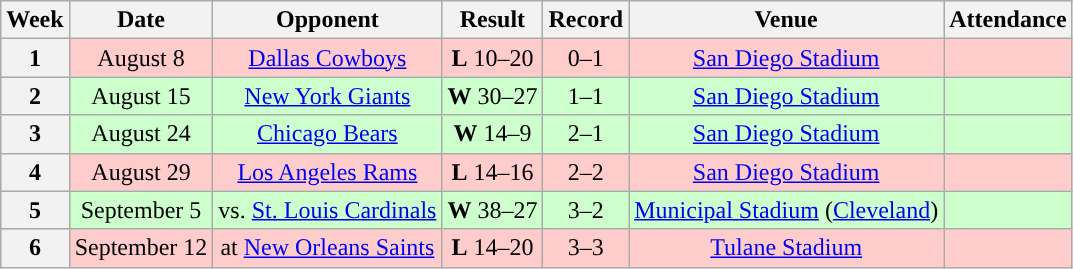<table class="wikitable" style="text-align:center">
<tr>
<th>Week</th>
<th>Date</th>
<th>Opponent</th>
<th>Result</th>
<th>Record</th>
<th>Venue</th>
<th>Attendance</th>
</tr>
<tr style="background:#fcc">
<th>1</th>
<td>August 8</td>
<td><a href='#'>Dallas Cowboys</a></td>
<td><strong>L</strong> 10–20</td>
<td>0–1</td>
<td><a href='#'>San Diego Stadium</a></td>
<td></td>
</tr>
<tr style="background:#cfc">
<th>2</th>
<td>August 15</td>
<td><a href='#'>New York Giants</a></td>
<td><strong>W</strong> 30–27</td>
<td>1–1</td>
<td><a href='#'>San Diego Stadium</a></td>
<td></td>
</tr>
<tr style="background:#cfc">
<th>3</th>
<td>August 24</td>
<td><a href='#'>Chicago Bears</a></td>
<td><strong>W</strong> 14–9</td>
<td>2–1</td>
<td><a href='#'>San Diego Stadium</a></td>
<td></td>
</tr>
<tr style="background:#fcc">
<th>4</th>
<td>August 29</td>
<td><a href='#'>Los Angeles Rams</a></td>
<td><strong>L</strong> 14–16</td>
<td>2–2</td>
<td><a href='#'>San Diego Stadium</a></td>
<td></td>
</tr>
<tr style="background:#cfc">
<th>5</th>
<td>September 5</td>
<td>vs. <a href='#'>St. Louis Cardinals</a></td>
<td><strong>W</strong> 38–27</td>
<td>3–2</td>
<td><a href='#'>Municipal Stadium</a> (<a href='#'>Cleveland</a>)</td>
<td></td>
</tr>
<tr style="background:#fcc">
<th>6</th>
<td>September 12</td>
<td>at <a href='#'>New Orleans Saints</a></td>
<td><strong>L</strong> 14–20</td>
<td>3–3</td>
<td><a href='#'>Tulane Stadium</a></td>
<td></td>
</tr>
</table>
